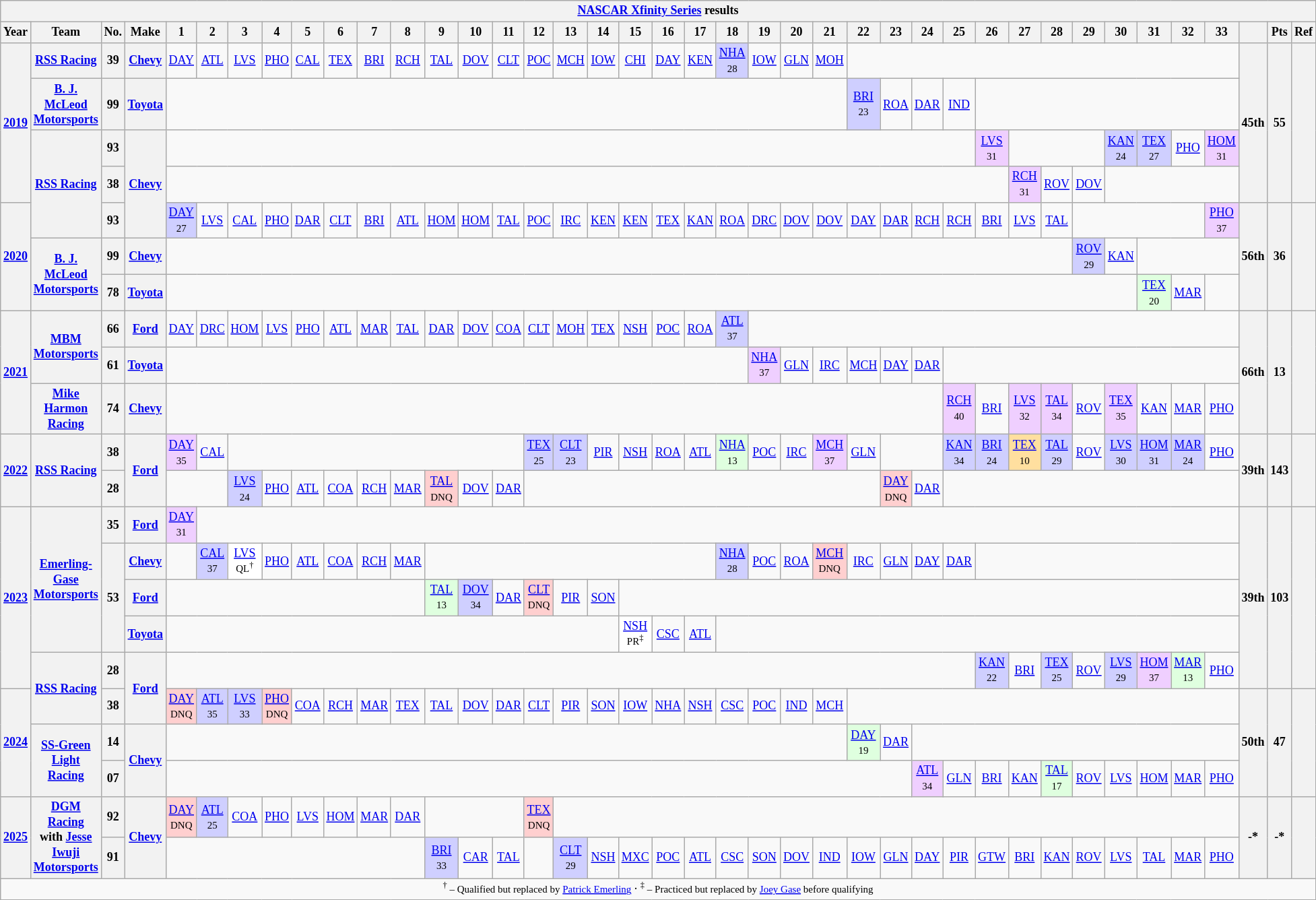<table class="wikitable" style="text-align:center; font-size:75%">
<tr>
<th colspan=40><a href='#'>NASCAR Xfinity Series</a> results</th>
</tr>
<tr>
<th>Year</th>
<th>Team</th>
<th>No.</th>
<th>Make</th>
<th>1</th>
<th>2</th>
<th>3</th>
<th>4</th>
<th>5</th>
<th>6</th>
<th>7</th>
<th>8</th>
<th>9</th>
<th>10</th>
<th>11</th>
<th>12</th>
<th>13</th>
<th>14</th>
<th>15</th>
<th>16</th>
<th>17</th>
<th>18</th>
<th>19</th>
<th>20</th>
<th>21</th>
<th>22</th>
<th>23</th>
<th>24</th>
<th>25</th>
<th>26</th>
<th>27</th>
<th>28</th>
<th>29</th>
<th>30</th>
<th>31</th>
<th>32</th>
<th>33</th>
<th></th>
<th>Pts</th>
<th>Ref</th>
</tr>
<tr>
<th rowspan=4><a href='#'>2019</a></th>
<th><a href='#'>RSS Racing</a></th>
<th>39</th>
<th><a href='#'>Chevy</a></th>
<td><a href='#'>DAY</a></td>
<td><a href='#'>ATL</a></td>
<td><a href='#'>LVS</a></td>
<td><a href='#'>PHO</a></td>
<td><a href='#'>CAL</a></td>
<td><a href='#'>TEX</a></td>
<td><a href='#'>BRI</a></td>
<td><a href='#'>RCH</a></td>
<td><a href='#'>TAL</a></td>
<td><a href='#'>DOV</a></td>
<td><a href='#'>CLT</a></td>
<td><a href='#'>POC</a></td>
<td><a href='#'>MCH</a></td>
<td><a href='#'>IOW</a></td>
<td><a href='#'>CHI</a></td>
<td><a href='#'>DAY</a></td>
<td><a href='#'>KEN</a></td>
<td style="background:#CFCFFF;"><a href='#'>NHA</a><br><small>28</small></td>
<td><a href='#'>IOW</a></td>
<td><a href='#'>GLN</a></td>
<td><a href='#'>MOH</a></td>
<td colspan=12></td>
<th rowspan=4>45th</th>
<th rowspan=4>55</th>
<th rowspan=4></th>
</tr>
<tr>
<th><a href='#'>B. J. McLeod Motorsports</a></th>
<th>99</th>
<th><a href='#'>Toyota</a></th>
<td colspan=21></td>
<td style="background:#CFCFFF;"><a href='#'>BRI</a><br><small>23</small></td>
<td><a href='#'>ROA</a></td>
<td><a href='#'>DAR</a></td>
<td><a href='#'>IND</a></td>
<td colspan=8></td>
</tr>
<tr>
<th rowspan=3><a href='#'>RSS Racing</a></th>
<th>93</th>
<th rowspan=3><a href='#'>Chevy</a></th>
<td colspan=25></td>
<td style="background:#EFCFFF;"><a href='#'>LVS</a><br><small>31</small></td>
<td colspan=3></td>
<td style="background:#CFCFFF;"><a href='#'>KAN</a><br><small>24</small></td>
<td style="background:#CFCFFF;"><a href='#'>TEX</a><br><small>27</small></td>
<td><a href='#'>PHO</a></td>
<td style="background:#EFCFFF;"><a href='#'>HOM</a><br><small>31</small></td>
</tr>
<tr>
<th>38</th>
<td colspan=26></td>
<td style="background:#EFCFFF;"><a href='#'>RCH</a><br><small>31</small></td>
<td><a href='#'>ROV</a></td>
<td><a href='#'>DOV</a></td>
<td colspan=4></td>
</tr>
<tr>
<th rowspan=3><a href='#'>2020</a></th>
<th>93</th>
<td style="background:#CFCFFF;"><a href='#'>DAY</a><br><small>27</small></td>
<td><a href='#'>LVS</a></td>
<td><a href='#'>CAL</a></td>
<td><a href='#'>PHO</a></td>
<td><a href='#'>DAR</a></td>
<td><a href='#'>CLT</a></td>
<td><a href='#'>BRI</a></td>
<td><a href='#'>ATL</a></td>
<td><a href='#'>HOM</a></td>
<td><a href='#'>HOM</a></td>
<td><a href='#'>TAL</a></td>
<td><a href='#'>POC</a></td>
<td><a href='#'>IRC</a></td>
<td><a href='#'>KEN</a></td>
<td><a href='#'>KEN</a></td>
<td><a href='#'>TEX</a></td>
<td><a href='#'>KAN</a></td>
<td><a href='#'>ROA</a></td>
<td><a href='#'>DRC</a></td>
<td><a href='#'>DOV</a></td>
<td><a href='#'>DOV</a></td>
<td><a href='#'>DAY</a></td>
<td><a href='#'>DAR</a></td>
<td><a href='#'>RCH</a></td>
<td><a href='#'>RCH</a></td>
<td><a href='#'>BRI</a></td>
<td><a href='#'>LVS</a></td>
<td><a href='#'>TAL</a></td>
<td colspan=4></td>
<td style="background:#EFCFFF;"><a href='#'>PHO</a><br><small>37</small></td>
<th rowspan=3>56th</th>
<th rowspan=3>36</th>
<th rowspan=3></th>
</tr>
<tr>
<th rowspan=2><a href='#'>B. J. McLeod Motorsports</a></th>
<th>99</th>
<th><a href='#'>Chevy</a></th>
<td colspan=28></td>
<td style="background:#CFCFFF;"><a href='#'>ROV</a><br><small>29</small></td>
<td><a href='#'>KAN</a></td>
<td colspan=3></td>
</tr>
<tr>
<th>78</th>
<th><a href='#'>Toyota</a></th>
<td colspan=30></td>
<td style="background:#DFFFDF;"><a href='#'>TEX</a><br><small>20</small></td>
<td><a href='#'>MAR</a></td>
<td></td>
</tr>
<tr>
<th rowspan=3><a href='#'>2021</a></th>
<th rowspan=2><a href='#'>MBM Motorsports</a></th>
<th>66</th>
<th><a href='#'>Ford</a></th>
<td><a href='#'>DAY</a></td>
<td><a href='#'>DRC</a></td>
<td><a href='#'>HOM</a></td>
<td><a href='#'>LVS</a></td>
<td><a href='#'>PHO</a></td>
<td><a href='#'>ATL</a></td>
<td><a href='#'>MAR</a></td>
<td><a href='#'>TAL</a></td>
<td><a href='#'>DAR</a></td>
<td><a href='#'>DOV</a></td>
<td><a href='#'>COA</a></td>
<td><a href='#'>CLT</a></td>
<td><a href='#'>MOH</a></td>
<td><a href='#'>TEX</a></td>
<td><a href='#'>NSH</a></td>
<td><a href='#'>POC</a></td>
<td><a href='#'>ROA</a></td>
<td style="background:#CFCFFF;"><a href='#'>ATL</a><br><small>37</small></td>
<td colspan=15></td>
<th rowspan=3>66th</th>
<th rowspan=3>13</th>
<th rowspan=3></th>
</tr>
<tr>
<th>61</th>
<th><a href='#'>Toyota</a></th>
<td colspan=18></td>
<td style="background:#EFCFFF;"><a href='#'>NHA</a><br><small>37</small></td>
<td><a href='#'>GLN</a></td>
<td><a href='#'>IRC</a></td>
<td><a href='#'>MCH</a></td>
<td><a href='#'>DAY</a></td>
<td><a href='#'>DAR</a></td>
<td colspan=9></td>
</tr>
<tr>
<th><a href='#'>Mike Harmon Racing</a></th>
<th>74</th>
<th><a href='#'>Chevy</a></th>
<td colspan=24></td>
<td style="background:#EFCFFF;"><a href='#'>RCH</a><br><small>40</small></td>
<td><a href='#'>BRI</a></td>
<td style="background:#EFCFFF;"><a href='#'>LVS</a><br><small>32</small></td>
<td style="background:#EFCFFF;"><a href='#'>TAL</a><br><small>34</small></td>
<td><a href='#'>ROV</a></td>
<td style="background:#EFCFFF;"><a href='#'>TEX</a><br><small>35</small></td>
<td><a href='#'>KAN</a></td>
<td><a href='#'>MAR</a></td>
<td><a href='#'>PHO</a></td>
</tr>
<tr>
<th rowspan=2><a href='#'>2022</a></th>
<th rowspan=2><a href='#'>RSS Racing</a></th>
<th>38</th>
<th rowspan=2><a href='#'>Ford</a></th>
<td style="background:#EFCFFF;"><a href='#'>DAY</a><br><small>35</small></td>
<td><a href='#'>CAL</a></td>
<td colspan=9></td>
<td style="background:#CFCFFF;"><a href='#'>TEX</a><br><small>25</small></td>
<td style="background:#CFCFFF;"><a href='#'>CLT</a><br><small>23</small></td>
<td><a href='#'>PIR</a></td>
<td><a href='#'>NSH</a></td>
<td><a href='#'>ROA</a></td>
<td><a href='#'>ATL</a></td>
<td style="background:#DFFFDF;"><a href='#'>NHA</a><br><small>13</small></td>
<td><a href='#'>POC</a></td>
<td><a href='#'>IRC</a></td>
<td style="background:#EFCFFF;"><a href='#'>MCH</a><br><small>37</small></td>
<td><a href='#'>GLN</a></td>
<td colspan=2></td>
<td style="background:#CFCFFF;"><a href='#'>KAN</a><br><small>34</small></td>
<td style="background:#CFCFFF;"><a href='#'>BRI</a><br><small>24</small></td>
<td style="background:#FFDF9F;"><a href='#'>TEX</a><br><small>10</small></td>
<td style="background:#CFCFFF;"><a href='#'>TAL</a><br><small>29</small></td>
<td><a href='#'>ROV</a></td>
<td style="background:#CFCFFF;"><a href='#'>LVS</a><br><small>30</small></td>
<td style="background:#CFCFFF;"><a href='#'>HOM</a><br><small>31</small></td>
<td style="background:#CFCFFF;"><a href='#'>MAR</a><br><small>24</small></td>
<td><a href='#'>PHO</a></td>
<th rowspan=2>39th</th>
<th rowspan=2>143</th>
<th rowspan=2></th>
</tr>
<tr>
<th>28</th>
<td colspan=2></td>
<td style="background:#CFCFFF;"><a href='#'>LVS</a><br><small>24</small></td>
<td><a href='#'>PHO</a></td>
<td><a href='#'>ATL</a></td>
<td><a href='#'>COA</a></td>
<td><a href='#'>RCH</a></td>
<td><a href='#'>MAR</a></td>
<td style="background:#FFCFCF;"><a href='#'>TAL</a><br><small>DNQ</small></td>
<td><a href='#'>DOV</a></td>
<td><a href='#'>DAR</a></td>
<td colspan=11></td>
<td style="background:#FFCFCF;"><a href='#'>DAY</a><br><small>DNQ</small></td>
<td><a href='#'>DAR</a></td>
<td colspan=9></td>
</tr>
<tr>
<th rowspan=5><a href='#'>2023</a></th>
<th rowspan=4><a href='#'>Emerling-Gase Motorsports</a></th>
<th>35</th>
<th><a href='#'>Ford</a></th>
<td style="background:#EFCFFF;"><a href='#'>DAY</a><br><small>31</small></td>
<td colspan=32></td>
<th rowspan=5>39th</th>
<th rowspan=5>103</th>
<th rowspan=5></th>
</tr>
<tr>
<th rowspan=3>53</th>
<th><a href='#'>Chevy</a></th>
<td></td>
<td style="background:#CFCFFF;"><a href='#'>CAL</a><br><small>37</small></td>
<td style="background:#FFFFFF;"><a href='#'>LVS</a><br><small>QL<sup>†</sup></small></td>
<td><a href='#'>PHO</a></td>
<td><a href='#'>ATL</a></td>
<td><a href='#'>COA</a></td>
<td><a href='#'>RCH</a></td>
<td><a href='#'>MAR</a></td>
<td colspan=9></td>
<td style="background:#CFCFFF;"><a href='#'>NHA</a><br><small>28</small></td>
<td><a href='#'>POC</a></td>
<td><a href='#'>ROA</a></td>
<td style="background:#FFCFCF;"><a href='#'>MCH</a><br><small>DNQ</small></td>
<td><a href='#'>IRC</a></td>
<td><a href='#'>GLN</a></td>
<td><a href='#'>DAY</a></td>
<td><a href='#'>DAR</a></td>
<td colspan=8></td>
</tr>
<tr>
<th><a href='#'>Ford</a></th>
<td colspan=8></td>
<td style="background:#DFFFDF;"><a href='#'>TAL</a><br><small>13</small></td>
<td style="background:#CFCFFF;"><a href='#'>DOV</a><br><small>34</small></td>
<td><a href='#'>DAR</a></td>
<td style="background:#FFCFCF;"><a href='#'>CLT</a><br><small>DNQ</small></td>
<td><a href='#'>PIR</a></td>
<td><a href='#'>SON</a></td>
<td colspan=19></td>
</tr>
<tr>
<th><a href='#'>Toyota</a></th>
<td colspan=14></td>
<td style="background:#FFFFFF;"><a href='#'>NSH</a><br><small>PR<sup>‡</sup></small></td>
<td><a href='#'>CSC</a></td>
<td><a href='#'>ATL</a></td>
<td colspan=16></td>
</tr>
<tr>
<th rowspan=2><a href='#'>RSS Racing</a></th>
<th>28</th>
<th rowspan=2><a href='#'>Ford</a></th>
<td colspan=25></td>
<td style="background:#CFCFFF;"><a href='#'>KAN</a><br><small>22</small></td>
<td><a href='#'>BRI</a></td>
<td style="background:#CFCFFF;"><a href='#'>TEX</a><br><small>25</small></td>
<td><a href='#'>ROV</a></td>
<td style="background:#CFCFFF;"><a href='#'>LVS</a><br><small>29</small></td>
<td style="background:#EFCFFF;"><a href='#'>HOM</a><br><small>37</small></td>
<td style="background:#DFFFDF;"><a href='#'>MAR</a><br><small>13</small></td>
<td><a href='#'>PHO</a></td>
</tr>
<tr>
<th rowspan=3><a href='#'>2024</a></th>
<th>38</th>
<td style="background:#FFCFCF;"><a href='#'>DAY</a><br><small>DNQ</small></td>
<td style="background:#CFCFFF;"><a href='#'>ATL</a><br><small>35</small></td>
<td style="background:#CFCFFF;"><a href='#'>LVS</a><br><small>33</small></td>
<td style="background:#FFCFCF;"><a href='#'>PHO</a><br><small>DNQ</small></td>
<td><a href='#'>COA</a></td>
<td><a href='#'>RCH</a></td>
<td><a href='#'>MAR</a></td>
<td><a href='#'>TEX</a></td>
<td><a href='#'>TAL</a></td>
<td><a href='#'>DOV</a></td>
<td><a href='#'>DAR</a></td>
<td><a href='#'>CLT</a></td>
<td><a href='#'>PIR</a></td>
<td><a href='#'>SON</a></td>
<td><a href='#'>IOW</a></td>
<td><a href='#'>NHA</a></td>
<td><a href='#'>NSH</a></td>
<td><a href='#'>CSC</a></td>
<td><a href='#'>POC</a></td>
<td><a href='#'>IND</a></td>
<td><a href='#'>MCH</a></td>
<td colspan=12></td>
<th rowspan=3>50th</th>
<th rowspan=3>47</th>
<th rowspan=3></th>
</tr>
<tr>
<th rowspan=2><a href='#'>SS-Green Light Racing</a></th>
<th>14</th>
<th rowspan=2><a href='#'>Chevy</a></th>
<td colspan=21></td>
<td style="background:#DFFFDF;"><a href='#'>DAY</a><br><small>19</small></td>
<td><a href='#'>DAR</a></td>
<td colspan=10></td>
</tr>
<tr>
<th>07</th>
<td colspan=23></td>
<td style="background:#EFCFFF;"><a href='#'>ATL</a><br><small>34</small></td>
<td><a href='#'>GLN</a></td>
<td><a href='#'>BRI</a></td>
<td><a href='#'>KAN</a></td>
<td style="background:#DFFFDF;"><a href='#'>TAL</a><br><small>17</small></td>
<td><a href='#'>ROV</a></td>
<td><a href='#'>LVS</a></td>
<td><a href='#'>HOM</a></td>
<td><a href='#'>MAR</a></td>
<td><a href='#'>PHO</a></td>
</tr>
<tr>
<th rowspan=2><a href='#'>2025</a></th>
<th rowspan=2><a href='#'>DGM Racing</a> <br> with <a href='#'>Jesse Iwuji Motorsports</a></th>
<th>92</th>
<th rowspan=2><a href='#'>Chevy</a></th>
<td style="background:#FFCFCF;"><a href='#'>DAY</a><br><small>DNQ</small></td>
<td style="background:#CFCFFF;"><a href='#'>ATL</a><br><small>25</small></td>
<td><a href='#'>COA</a></td>
<td><a href='#'>PHO</a></td>
<td><a href='#'>LVS</a></td>
<td><a href='#'>HOM</a></td>
<td><a href='#'>MAR</a></td>
<td><a href='#'>DAR</a></td>
<td colspan=3></td>
<td style="background:#FFCFCF;"><a href='#'>TEX</a><br><small>DNQ</small></td>
<td colspan=21></td>
<th rowspan=2>-*</th>
<th rowspan=2>-*</th>
<th rowspan=2></th>
</tr>
<tr>
<th>91</th>
<td colspan=8></td>
<td style="background:#CFCFFF;"><a href='#'>BRI</a><br><small>33</small></td>
<td><a href='#'>CAR</a></td>
<td><a href='#'>TAL</a></td>
<td></td>
<td style="background:#CFCFFF;"><a href='#'>CLT</a><br><small>29</small></td>
<td><a href='#'>NSH</a></td>
<td><a href='#'>MXC</a></td>
<td><a href='#'>POC</a></td>
<td><a href='#'>ATL</a></td>
<td><a href='#'>CSC</a></td>
<td><a href='#'>SON</a></td>
<td><a href='#'>DOV</a></td>
<td><a href='#'>IND</a></td>
<td><a href='#'>IOW</a></td>
<td><a href='#'>GLN</a></td>
<td><a href='#'>DAY</a></td>
<td><a href='#'>PIR</a></td>
<td><a href='#'>GTW</a></td>
<td><a href='#'>BRI</a></td>
<td><a href='#'>KAN</a></td>
<td><a href='#'>ROV</a></td>
<td><a href='#'>LVS</a></td>
<td><a href='#'>TAL</a></td>
<td><a href='#'>MAR</a></td>
<td><a href='#'>PHO</a></td>
</tr>
<tr>
<td colspan=42><small><sup>†</sup> – Qualified but replaced by <a href='#'>Patrick Emerling</a></small> ∙ <small><sup>‡</sup> – Practiced but replaced by <a href='#'>Joey Gase</a> before qualifying</small></td>
</tr>
</table>
